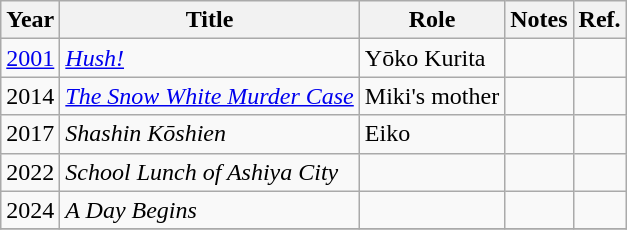<table class="wikitable">
<tr>
<th>Year</th>
<th>Title</th>
<th>Role</th>
<th>Notes</th>
<th>Ref.</th>
</tr>
<tr>
<td><a href='#'>2001</a></td>
<td><em><a href='#'>Hush!</a></em></td>
<td>Yōko Kurita</td>
<td></td>
<td></td>
</tr>
<tr>
<td>2014</td>
<td><em><a href='#'>The Snow White Murder Case</a></em></td>
<td>Miki's mother</td>
<td></td>
<td></td>
</tr>
<tr>
<td>2017</td>
<td><em>Shashin Kōshien</em></td>
<td>Eiko</td>
<td></td>
<td></td>
</tr>
<tr>
<td>2022</td>
<td><em>School Lunch of Ashiya City</em></td>
<td></td>
<td></td>
<td></td>
</tr>
<tr>
<td>2024</td>
<td><em>A Day Begins</em></td>
<td></td>
<td></td>
<td></td>
</tr>
<tr>
</tr>
</table>
